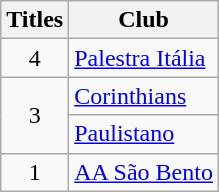<table class="wikitable sortable">
<tr>
<th>Titles</th>
<th>Club</th>
</tr>
<tr>
<td align=center>4</td>
<td><a href='#'>Palestra Itália</a></td>
</tr>
<tr>
<td align=center rowspan=2>3</td>
<td><a href='#'>Corinthians</a></td>
</tr>
<tr>
<td><a href='#'>Paulistano</a></td>
</tr>
<tr>
<td align=center>1</td>
<td><a href='#'>AA São Bento</a></td>
</tr>
</table>
